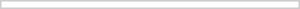<table border="0" cellpadding="2" cellspacing="0" style="width:200px; font-size:85%; border:1px solid #ccc; margin:0.3em;">
<tr>
<td></td>
</tr>
</table>
